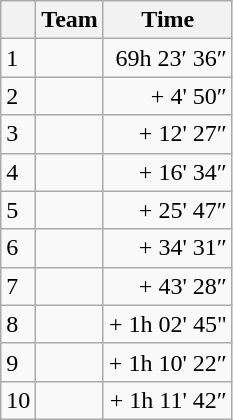<table class="wikitable">
<tr>
<th></th>
<th>Team</th>
<th>Time</th>
</tr>
<tr>
<td>1</td>
<td> </td>
<td align=right>69h 23′ 36″</td>
</tr>
<tr>
<td>2</td>
<td></td>
<td align=right>+ 4' 50″</td>
</tr>
<tr>
<td>3</td>
<td></td>
<td align=right>+ 12' 27″</td>
</tr>
<tr>
<td>4</td>
<td></td>
<td align=right>+ 16' 34″</td>
</tr>
<tr>
<td>5</td>
<td></td>
<td align=right>+ 25' 47″</td>
</tr>
<tr>
<td>6</td>
<td></td>
<td align=right>+ 34' 31″</td>
</tr>
<tr>
<td>7</td>
<td></td>
<td align=right>+ 43' 28″</td>
</tr>
<tr>
<td>8</td>
<td></td>
<td align=right>+ 1h 02' 45"</td>
</tr>
<tr>
<td>9</td>
<td></td>
<td align=right>+ 1h 10' 22″</td>
</tr>
<tr>
<td>10</td>
<td></td>
<td align=right>+ 1h 11' 42″</td>
</tr>
</table>
